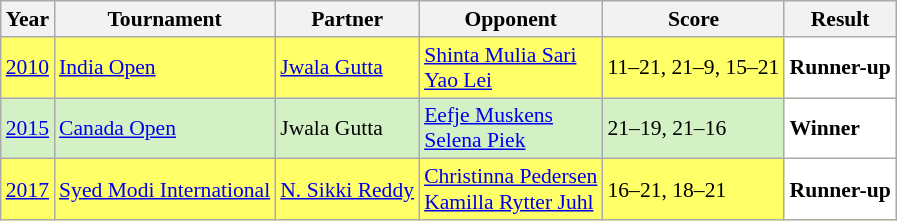<table class="sortable wikitable" style="font-size: 90%;">
<tr>
<th>Year</th>
<th>Tournament</th>
<th>Partner</th>
<th>Opponent</th>
<th>Score</th>
<th>Result</th>
</tr>
<tr style="background:#FFFF67">
<td align="center"><a href='#'>2010</a></td>
<td align="left"><a href='#'>India Open</a></td>
<td align="left"> <a href='#'>Jwala Gutta</a></td>
<td align="left"> <a href='#'>Shinta Mulia Sari</a><br> <a href='#'>Yao Lei</a></td>
<td align="left">11–21, 21–9, 15–21</td>
<td style="text-align:left; background:white"> <strong>Runner-up</strong></td>
</tr>
<tr style="background:#D4F1C5">
<td align="center"><a href='#'>2015</a></td>
<td align="left"><a href='#'>Canada Open</a></td>
<td align="left"> Jwala Gutta</td>
<td align="left"> <a href='#'>Eefje Muskens</a><br> <a href='#'>Selena Piek</a></td>
<td align="left">21–19, 21–16</td>
<td style="text-align:left; background:white"> <strong>Winner</strong></td>
</tr>
<tr style="background:#FFFF67">
<td align="center"><a href='#'>2017</a></td>
<td align="left"><a href='#'>Syed Modi International</a></td>
<td align="left"> <a href='#'>N. Sikki Reddy</a></td>
<td align="left"> <a href='#'>Christinna Pedersen</a><br> <a href='#'>Kamilla Rytter Juhl</a></td>
<td align="left">16–21, 18–21</td>
<td style="text-align:left; background:white"> <strong>Runner-up</strong></td>
</tr>
</table>
